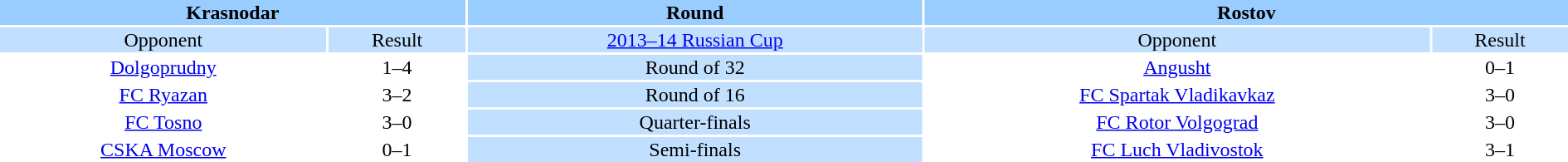<table width="100%" style="text-align:center">
<tr valign=top bgcolor=#99ccff>
<th colspan=2 style="width:1*">Krasnodar</th>
<th><strong>Round</strong></th>
<th colspan=2 style="width:1*">Rostov</th>
</tr>
<tr valign=top bgcolor=#c1e0ff>
<td>Opponent</td>
<td>Result</td>
<td bgcolor=#c1e0ff><a href='#'>2013–14 Russian Cup</a></td>
<td>Opponent</td>
<td>Result</td>
</tr>
<tr>
<td><a href='#'>Dolgoprudny</a></td>
<td>1–4</td>
<td bgcolor=#c1e0ff>Round of 32</td>
<td><a href='#'>Angusht</a></td>
<td>0–1</td>
</tr>
<tr>
<td><a href='#'>FC Ryazan</a></td>
<td>3–2</td>
<td bgcolor=#c1e0ff>Round of 16</td>
<td><a href='#'>FC Spartak Vladikavkaz</a></td>
<td>3–0</td>
</tr>
<tr>
<td><a href='#'>FC Tosno</a></td>
<td>3–0</td>
<td bgcolor=#c1e0ff>Quarter-finals</td>
<td><a href='#'>FC Rotor Volgograd</a></td>
<td>3–0</td>
</tr>
<tr>
<td><a href='#'>CSKA Moscow</a></td>
<td>0–1</td>
<td bgcolor=#c1e0ff>Semi-finals</td>
<td><a href='#'>FC Luch Vladivostok</a></td>
<td>3–1</td>
</tr>
</table>
